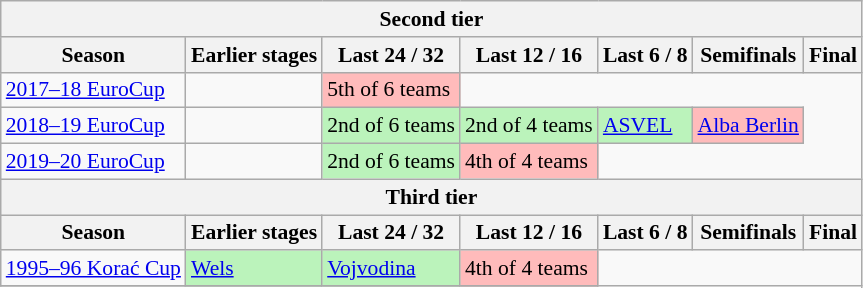<table class="wikitable" style="font-size:90%">
<tr>
<th colspan=7>Second tier</th>
</tr>
<tr>
<th>Season</th>
<th>Earlier stages</th>
<th>Last 24 / 32</th>
<th>Last 12 / 16</th>
<th>Last 6 / 8</th>
<th>Semifinals</th>
<th>Final</th>
</tr>
<tr>
<td><a href='#'>2017–18 EuroCup</a></td>
<td></td>
<td bgcolor=#FFBBBB>5th of 6 teams</td>
</tr>
<tr>
<td><a href='#'>2018–19 EuroCup</a></td>
<td></td>
<td bgcolor=#BBF3BB>2nd of 6 teams</td>
<td bgcolor=#BBF3BB>2nd of 4 teams</td>
<td bgcolor=#BBF3BB> <a href='#'>ASVEL</a></td>
<td bgcolor=#FFBBBB> <a href='#'>Alba Berlin</a></td>
</tr>
<tr>
<td><a href='#'>2019–20 EuroCup</a></td>
<td></td>
<td bgcolor=#BBF3BB>2nd of 6 teams</td>
<td bgcolor=FFBBBB>4th of 4 teams</td>
</tr>
<tr>
<th colspan=7>Third tier</th>
</tr>
<tr>
<th>Season</th>
<th>Earlier stages</th>
<th>Last 24 / 32</th>
<th>Last 12 / 16</th>
<th>Last 6 / 8</th>
<th>Semifinals</th>
<th>Final</th>
</tr>
<tr>
<td><a href='#'>1995–96 Korać Cup</a></td>
<td bgcolor=#BBF3BB> <a href='#'>Wels</a></td>
<td bgcolor=#BBF3BB> <a href='#'>Vojvodina</a></td>
<td bgcolor=#FFBBBB>4th of 4 teams</td>
</tr>
<tr>
</tr>
</table>
